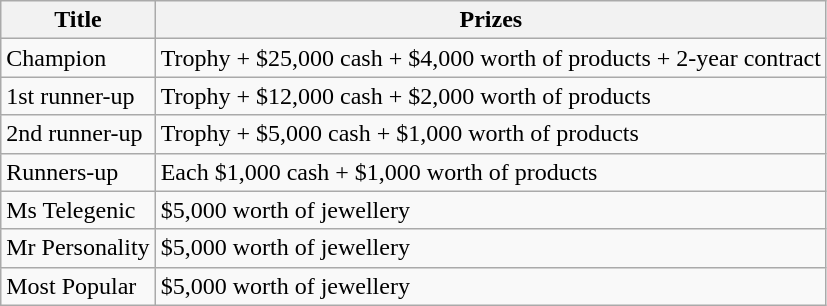<table class="wikitable">
<tr>
<th>Title</th>
<th>Prizes</th>
</tr>
<tr>
<td>Champion</td>
<td>Trophy + $25,000 cash + $4,000 worth of products + 2-year contract</td>
</tr>
<tr>
<td>1st runner-up</td>
<td>Trophy + $12,000 cash + $2,000 worth of products</td>
</tr>
<tr>
<td>2nd runner-up</td>
<td>Trophy + $5,000 cash + $1,000 worth of products</td>
</tr>
<tr>
<td>Runners-up</td>
<td>Each $1,000 cash + $1,000 worth of products</td>
</tr>
<tr>
<td>Ms Telegenic</td>
<td>$5,000 worth of jewellery</td>
</tr>
<tr>
<td>Mr Personality</td>
<td>$5,000 worth of jewellery</td>
</tr>
<tr>
<td>Most Popular</td>
<td>$5,000 worth of jewellery</td>
</tr>
</table>
